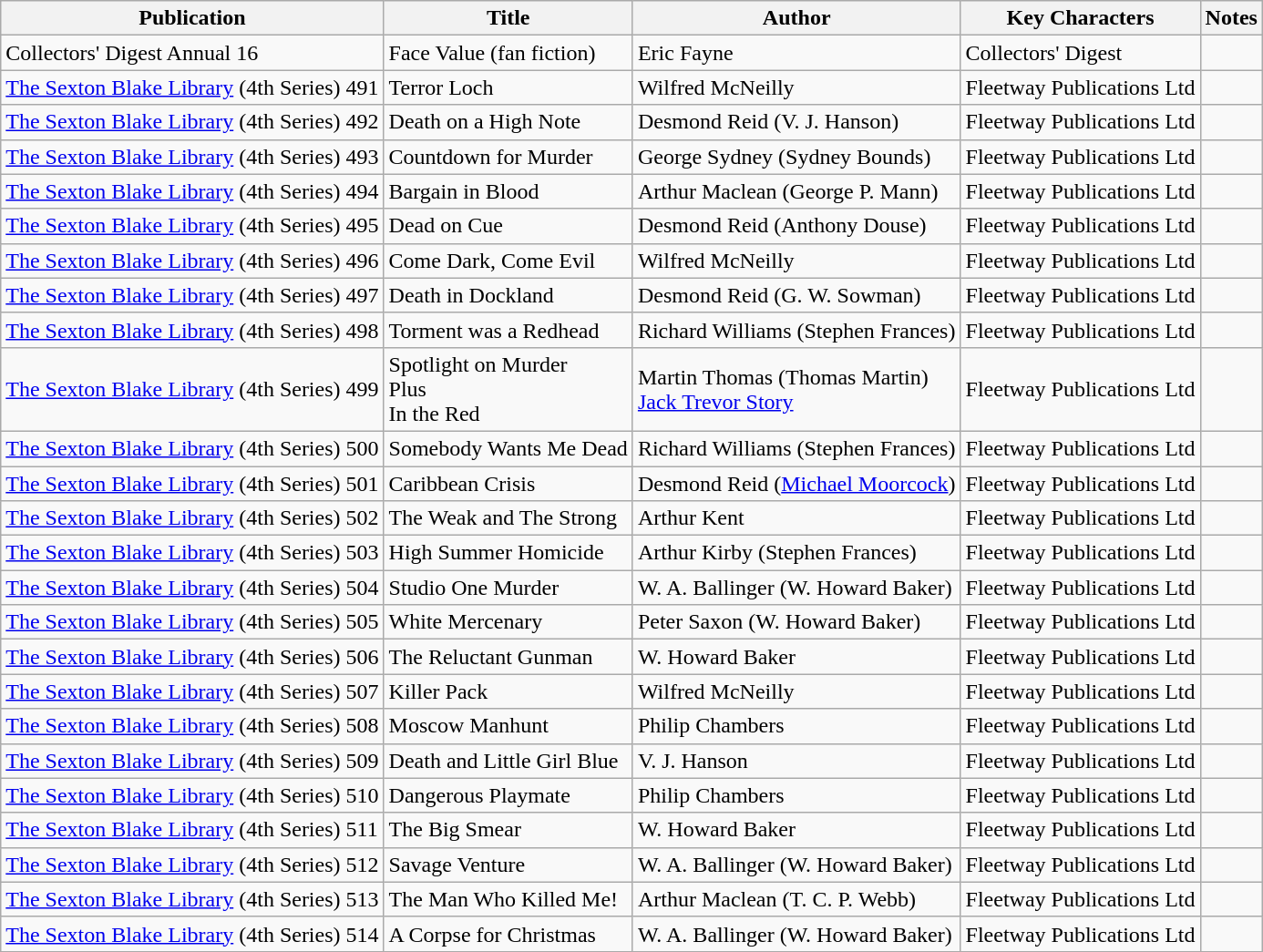<table class="wikitable">
<tr>
<th>Publication</th>
<th>Title</th>
<th>Author</th>
<th>Key Characters</th>
<th>Notes</th>
</tr>
<tr>
<td>Collectors' Digest Annual 16</td>
<td>Face Value (fan fiction)</td>
<td>Eric Fayne</td>
<td>Collectors' Digest</td>
<td></td>
</tr>
<tr>
<td><a href='#'>The Sexton Blake Library</a> (4th Series) 491</td>
<td>Terror Loch</td>
<td>Wilfred McNeilly</td>
<td>Fleetway Publications Ltd</td>
<td></td>
</tr>
<tr>
<td><a href='#'>The Sexton Blake Library</a> (4th Series) 492</td>
<td>Death on a High Note</td>
<td>Desmond Reid (V. J. Hanson)</td>
<td>Fleetway Publications Ltd</td>
<td></td>
</tr>
<tr>
<td><a href='#'>The Sexton Blake Library</a> (4th Series) 493</td>
<td>Countdown for Murder</td>
<td>George Sydney (Sydney Bounds)</td>
<td>Fleetway Publications Ltd</td>
<td></td>
</tr>
<tr>
<td><a href='#'>The Sexton Blake Library</a> (4th Series) 494</td>
<td>Bargain in Blood</td>
<td>Arthur Maclean (George P. Mann)</td>
<td>Fleetway Publications Ltd</td>
<td></td>
</tr>
<tr>
<td><a href='#'>The Sexton Blake Library</a> (4th Series) 495</td>
<td>Dead on Cue</td>
<td>Desmond Reid (Anthony Douse)</td>
<td>Fleetway Publications Ltd</td>
<td></td>
</tr>
<tr>
<td><a href='#'>The Sexton Blake Library</a> (4th Series) 496</td>
<td>Come Dark, Come Evil</td>
<td>Wilfred McNeilly</td>
<td>Fleetway Publications Ltd</td>
<td></td>
</tr>
<tr>
<td><a href='#'>The Sexton Blake Library</a> (4th Series) 497</td>
<td>Death in Dockland</td>
<td>Desmond Reid (G. W. Sowman)</td>
<td>Fleetway Publications Ltd</td>
<td></td>
</tr>
<tr>
<td><a href='#'>The Sexton Blake Library</a> (4th Series) 498</td>
<td>Torment was a Redhead</td>
<td>Richard Williams (Stephen Frances)</td>
<td>Fleetway Publications Ltd</td>
<td></td>
</tr>
<tr>
<td><a href='#'>The Sexton Blake Library</a> (4th Series) 499</td>
<td>Spotlight on Murder<br>Plus<br>In the Red</td>
<td>Martin Thomas (Thomas Martin)<br><a href='#'>Jack Trevor Story</a></td>
<td>Fleetway Publications Ltd</td>
<td></td>
</tr>
<tr>
<td><a href='#'>The Sexton Blake Library</a> (4th Series) 500</td>
<td>Somebody Wants Me Dead</td>
<td>Richard Williams (Stephen Frances)</td>
<td>Fleetway Publications Ltd</td>
<td></td>
</tr>
<tr>
<td><a href='#'>The Sexton Blake Library</a> (4th Series) 501</td>
<td>Caribbean Crisis</td>
<td>Desmond Reid (<a href='#'>Michael Moorcock</a>)</td>
<td>Fleetway Publications Ltd</td>
<td></td>
</tr>
<tr>
<td><a href='#'>The Sexton Blake Library</a> (4th Series) 502</td>
<td>The Weak and The Strong</td>
<td>Arthur Kent</td>
<td>Fleetway Publications Ltd</td>
<td></td>
</tr>
<tr>
<td><a href='#'>The Sexton Blake Library</a> (4th Series) 503</td>
<td>High Summer Homicide</td>
<td>Arthur Kirby (Stephen Frances)</td>
<td>Fleetway Publications Ltd</td>
<td></td>
</tr>
<tr>
<td><a href='#'>The Sexton Blake Library</a> (4th Series) 504</td>
<td>Studio One Murder</td>
<td>W. A. Ballinger (W. Howard Baker)</td>
<td>Fleetway Publications Ltd</td>
<td></td>
</tr>
<tr>
<td><a href='#'>The Sexton Blake Library</a> (4th Series) 505</td>
<td>White Mercenary</td>
<td>Peter Saxon (W. Howard Baker)</td>
<td>Fleetway Publications Ltd</td>
<td></td>
</tr>
<tr>
<td><a href='#'>The Sexton Blake Library</a> (4th Series) 506</td>
<td>The Reluctant Gunman</td>
<td>W. Howard Baker</td>
<td>Fleetway Publications Ltd</td>
<td></td>
</tr>
<tr>
<td><a href='#'>The Sexton Blake Library</a> (4th Series) 507</td>
<td>Killer Pack</td>
<td>Wilfred McNeilly</td>
<td>Fleetway Publications Ltd</td>
<td></td>
</tr>
<tr>
<td><a href='#'>The Sexton Blake Library</a> (4th Series) 508</td>
<td>Moscow Manhunt</td>
<td>Philip Chambers</td>
<td>Fleetway Publications Ltd</td>
<td></td>
</tr>
<tr>
<td><a href='#'>The Sexton Blake Library</a> (4th Series) 509</td>
<td>Death and Little Girl Blue</td>
<td>V. J. Hanson</td>
<td>Fleetway Publications Ltd</td>
<td></td>
</tr>
<tr>
<td><a href='#'>The Sexton Blake Library</a> (4th Series) 510</td>
<td>Dangerous Playmate</td>
<td>Philip Chambers</td>
<td>Fleetway Publications Ltd</td>
<td></td>
</tr>
<tr>
<td><a href='#'>The Sexton Blake Library</a> (4th Series) 511</td>
<td>The Big Smear</td>
<td>W. Howard Baker</td>
<td>Fleetway Publications Ltd</td>
<td></td>
</tr>
<tr>
<td><a href='#'>The Sexton Blake Library</a> (4th Series) 512</td>
<td>Savage Venture</td>
<td>W. A. Ballinger (W. Howard Baker)</td>
<td>Fleetway Publications Ltd</td>
<td></td>
</tr>
<tr>
<td><a href='#'>The Sexton Blake Library</a> (4th Series) 513</td>
<td>The Man Who Killed Me!</td>
<td>Arthur Maclean (T. C. P. Webb)</td>
<td>Fleetway Publications Ltd</td>
<td></td>
</tr>
<tr>
<td><a href='#'>The Sexton Blake Library</a> (4th Series) 514</td>
<td>A Corpse for Christmas</td>
<td>W. A. Ballinger (W. Howard Baker)</td>
<td>Fleetway Publications Ltd</td>
<td></td>
</tr>
<tr>
</tr>
</table>
